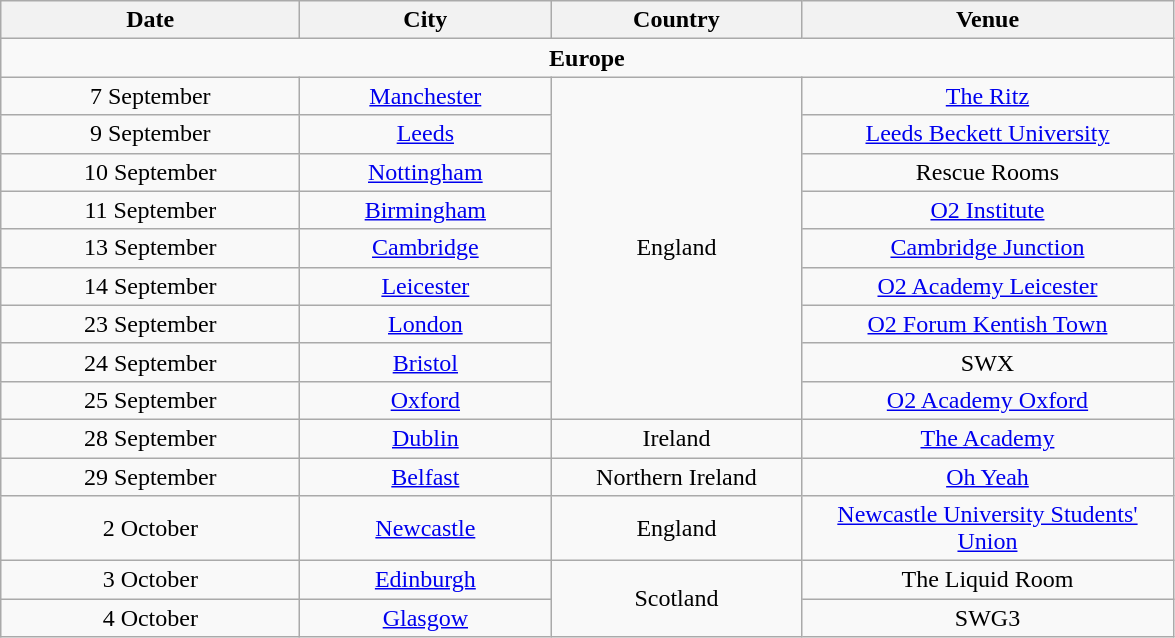<table class="wikitable plainrowheaders" style="text-align:center;">
<tr>
<th scope="col" style="width:12em;">Date</th>
<th scope="col" style="width:10em;">City</th>
<th scope="col" style="width:10em;">Country</th>
<th scope="col" style="width:15em;">Venue</th>
</tr>
<tr>
<td colspan="4"><strong>Europe</strong></td>
</tr>
<tr>
<td>7 September</td>
<td><a href='#'>Manchester</a></td>
<td rowspan="9">England</td>
<td><a href='#'>The Ritz</a></td>
</tr>
<tr>
<td>9 September</td>
<td><a href='#'>Leeds</a></td>
<td><a href='#'>Leeds Beckett University</a></td>
</tr>
<tr>
<td>10 September</td>
<td><a href='#'>Nottingham</a></td>
<td>Rescue Rooms</td>
</tr>
<tr>
<td>11 September</td>
<td><a href='#'>Birmingham</a></td>
<td><a href='#'>O2 Institute</a></td>
</tr>
<tr>
<td>13 September</td>
<td><a href='#'>Cambridge</a></td>
<td><a href='#'>Cambridge Junction</a></td>
</tr>
<tr>
<td>14 September</td>
<td><a href='#'>Leicester</a></td>
<td><a href='#'>O2 Academy Leicester</a></td>
</tr>
<tr>
<td>23 September</td>
<td><a href='#'>London</a></td>
<td><a href='#'>O2 Forum Kentish Town</a></td>
</tr>
<tr>
<td>24 September</td>
<td><a href='#'>Bristol</a></td>
<td>SWX</td>
</tr>
<tr>
<td>25 September</td>
<td><a href='#'>Oxford</a></td>
<td><a href='#'>O2 Academy Oxford</a></td>
</tr>
<tr>
<td>28 September</td>
<td><a href='#'>Dublin</a></td>
<td>Ireland</td>
<td><a href='#'>The Academy</a></td>
</tr>
<tr>
<td>29 September</td>
<td><a href='#'>Belfast</a></td>
<td>Northern Ireland</td>
<td><a href='#'>Oh Yeah</a></td>
</tr>
<tr>
<td>2 October</td>
<td><a href='#'>Newcastle</a></td>
<td>England</td>
<td><a href='#'>Newcastle University Students' Union</a></td>
</tr>
<tr>
<td>3 October</td>
<td><a href='#'>Edinburgh</a></td>
<td rowspan="3">Scotland</td>
<td>The Liquid Room</td>
</tr>
<tr>
<td>4 October</td>
<td><a href='#'>Glasgow</a></td>
<td>SWG3</td>
</tr>
</table>
